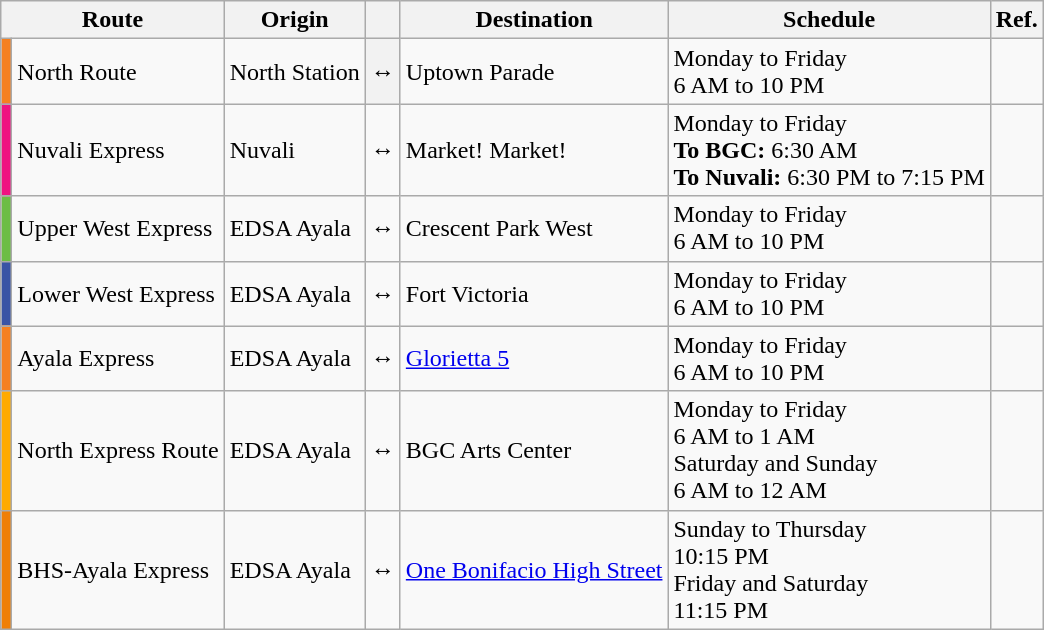<table class="wikitable sortable">
<tr>
<th colspan="2">Route</th>
<th>Origin</th>
<th class="unsortable"></th>
<th>Destination</th>
<th>Schedule</th>
<th>Ref.</th>
</tr>
<tr>
<td bgcolor="#f58020"></td>
<td>North Route</td>
<td data-sort-value="North Station"> North Station</td>
<th>↔</th>
<td data-sort-value="Uptown Parade"> Uptown Parade</td>
<td>Monday to Friday<br>6 AM to 10 PM</td>
<td></td>
</tr>
<tr>
<td bgcolor="ef1381"></td>
<td>Nuvali Express</td>
<td data-sort-value="Nuvali"> Nuvali</td>
<td>↔</td>
<td data-sort-value="Market Market"> Market! Market!</td>
<td>Monday to Friday<br><strong>To BGC:</strong> 6:30 AM<br><strong>To Nuvali:</strong> 6:30 PM to 7:15 PM</td>
<td></td>
</tr>
<tr>
<td bgcolor="6CBD45"></td>
<td>Upper West Express</td>
<td data-sort-value="EDSA Ayala"> EDSA Ayala</td>
<td>↔</td>
<td data-sort-value="Crescent Park West"> Crescent Park West</td>
<td>Monday to Friday<br>6 AM to 10 PM</td>
<td></td>
</tr>
<tr>
<td bgcolor="3954A5"></td>
<td>Lower West Express</td>
<td data-sort-value="EDSA Ayala"> EDSA Ayala</td>
<td>↔</td>
<td data-sort-value="Fort Victoria"> Fort Victoria</td>
<td>Monday to Friday<br>6 AM to 10 PM</td>
<td></td>
</tr>
<tr>
<td bgcolor="f58020"></td>
<td>Ayala Express</td>
<td data-sort-value="EDSA Ayala"> EDSA Ayala</td>
<td>↔</td>
<td data-sort-value="Glorietta 5"> <a href='#'>Glorietta 5</a></td>
<td>Monday to Friday<br>6 AM to 10 PM</td>
<td></td>
</tr>
<tr>
<td bgcolor="ffaa00"></td>
<td>North Express Route</td>
<td data-sort-value="EDSA Ayala"> EDSA Ayala</td>
<td>↔</td>
<td data-sort-value="BGC Arts Center"> BGC Arts Center</td>
<td>Monday to Friday<br>6 AM to 1 AM<br>Saturday and Sunday<br>6 AM to 12 AM</td>
<td></td>
</tr>
<tr>
<td bgcolor=#ef7f07></td>
<td>BHS-Ayala Express</td>
<td data-sort-value="EDSA Ayala"> EDSA Ayala</td>
<td>↔</td>
<td data-sort-value="One Bonifacio High Street"> <a href='#'>One Bonifacio High Street</a></td>
<td>Sunday to Thursday<br>10:15 PM<br>Friday and Saturday<br>11:15 PM</td>
<td></td>
</tr>
</table>
